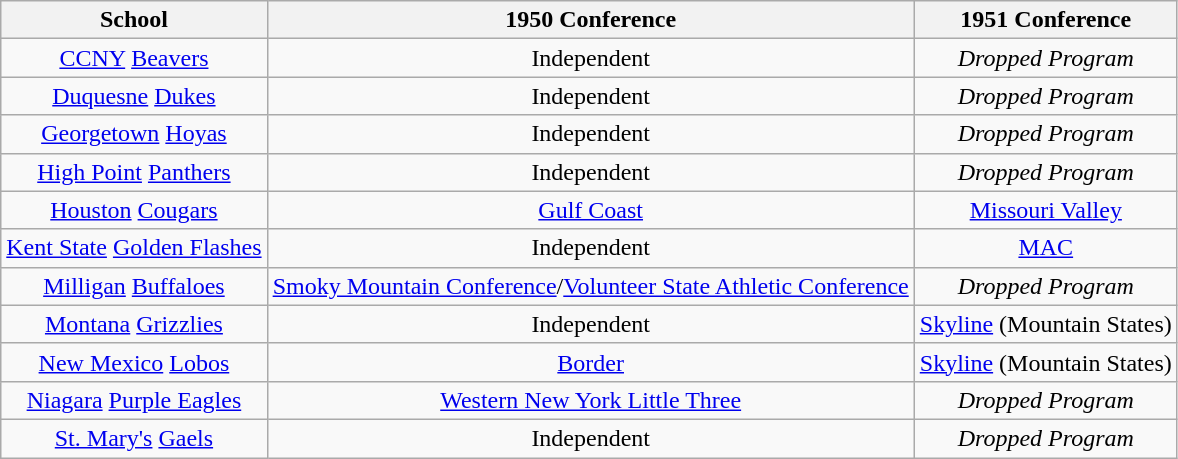<table class="wikitable sortable">
<tr>
<th>School</th>
<th>1950 Conference</th>
<th>1951 Conference</th>
</tr>
<tr style="text-align:center;">
<td><a href='#'>CCNY</a> <a href='#'>Beavers</a></td>
<td>Independent</td>
<td><em>Dropped Program</em></td>
</tr>
<tr style="text-align:center;">
<td><a href='#'>Duquesne</a> <a href='#'>Dukes</a></td>
<td>Independent</td>
<td><em>Dropped Program</em></td>
</tr>
<tr style="text-align:center;">
<td><a href='#'>Georgetown</a> <a href='#'>Hoyas</a></td>
<td>Independent</td>
<td><em>Dropped Program</em></td>
</tr>
<tr style="text-align:center;">
<td><a href='#'>High Point</a> <a href='#'>Panthers</a></td>
<td>Independent</td>
<td><em>Dropped Program</em></td>
</tr>
<tr style="text-align:center;">
<td><a href='#'>Houston</a> <a href='#'>Cougars</a></td>
<td><a href='#'>Gulf Coast</a></td>
<td><a href='#'>Missouri Valley</a></td>
</tr>
<tr style="text-align:center;">
<td><a href='#'>Kent State</a> <a href='#'>Golden Flashes</a></td>
<td>Independent</td>
<td><a href='#'>MAC</a></td>
</tr>
<tr style="text-align:center;">
<td><a href='#'>Milligan</a> <a href='#'>Buffaloes</a></td>
<td><a href='#'>Smoky Mountain Conference</a>/<a href='#'>Volunteer State Athletic Conference</a></td>
<td><em>Dropped Program</em></td>
</tr>
<tr style="text-align:center;">
<td><a href='#'>Montana</a> <a href='#'>Grizzlies</a></td>
<td>Independent</td>
<td><a href='#'>Skyline</a> (Mountain States)</td>
</tr>
<tr style="text-align:center;">
<td><a href='#'>New Mexico</a> <a href='#'>Lobos</a></td>
<td><a href='#'>Border</a></td>
<td><a href='#'>Skyline</a> (Mountain States)</td>
</tr>
<tr style="text-align:center;">
<td><a href='#'>Niagara</a> <a href='#'>Purple Eagles</a></td>
<td><a href='#'>Western New York Little Three</a></td>
<td><em>Dropped Program</em></td>
</tr>
<tr style="text-align:center;">
<td><a href='#'>St. Mary's</a> <a href='#'>Gaels</a></td>
<td>Independent</td>
<td><em>Dropped Program</em></td>
</tr>
</table>
